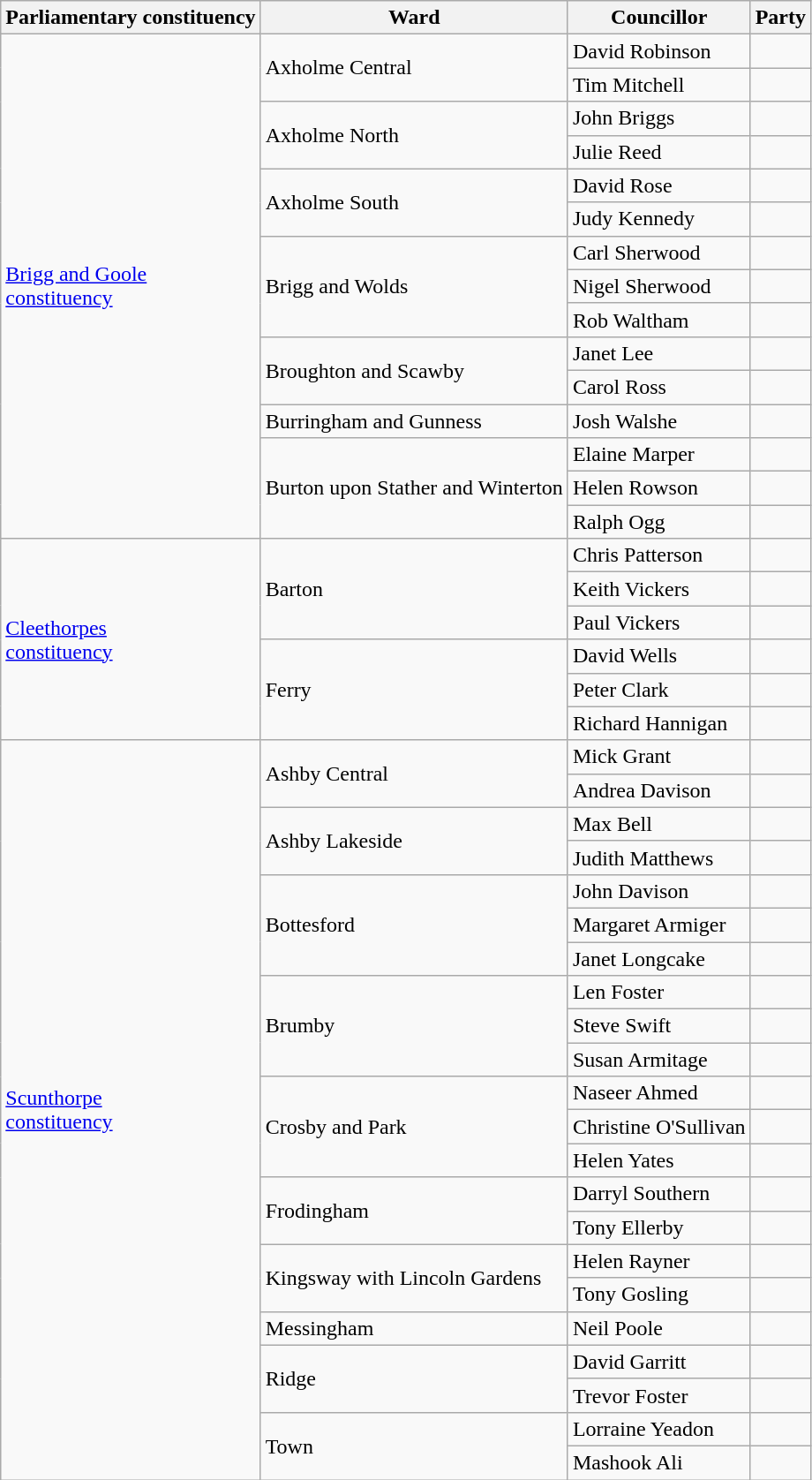<table class="wikitable sortable">
<tr>
<th>Parliamentary constituency</th>
<th>Ward</th>
<th>Councillor</th>
<th colspan=2>Party</th>
</tr>
<tr>
<td rowspan=15><a href='#'>Brigg and Goole<br>constituency</a></td>
<td rowspan="2">Axholme Central</td>
<td>David Robinson</td>
<td></td>
</tr>
<tr>
<td>Tim Mitchell</td>
<td></td>
</tr>
<tr>
<td rowspan="2">Axholme North</td>
<td>John Briggs</td>
<td></td>
</tr>
<tr>
<td>Julie Reed</td>
<td></td>
</tr>
<tr>
<td rowspan="2">Axholme South</td>
<td>David Rose</td>
<td></td>
</tr>
<tr>
<td>Judy Kennedy</td>
<td></td>
</tr>
<tr>
<td rowspan="3">Brigg and Wolds</td>
<td>Carl Sherwood</td>
<td></td>
</tr>
<tr>
<td>Nigel Sherwood</td>
<td></td>
</tr>
<tr>
<td>Rob Waltham</td>
<td></td>
</tr>
<tr>
<td rowspan="2">Broughton and Scawby</td>
<td>Janet Lee</td>
<td></td>
</tr>
<tr>
<td>Carol Ross</td>
<td></td>
</tr>
<tr>
<td rowspan="1">Burringham and Gunness</td>
<td>Josh Walshe</td>
<td></td>
</tr>
<tr>
<td rowspan="3">Burton upon Stather and Winterton</td>
<td>Elaine Marper</td>
<td></td>
</tr>
<tr>
<td>Helen Rowson</td>
<td></td>
</tr>
<tr>
<td>Ralph Ogg</td>
<td></td>
</tr>
<tr>
<td rowspan=6><a href='#'>Cleethorpes<br>constituency</a></td>
<td rowspan="3">Barton</td>
<td>Chris Patterson</td>
<td></td>
</tr>
<tr>
<td>Keith Vickers</td>
<td></td>
</tr>
<tr>
<td>Paul Vickers</td>
<td></td>
</tr>
<tr>
<td rowspan="3">Ferry</td>
<td>David Wells</td>
<td></td>
</tr>
<tr>
<td>Peter Clark</td>
<td></td>
</tr>
<tr>
<td>Richard Hannigan</td>
<td></td>
</tr>
<tr>
<td rowspan=22><a href='#'>Scunthorpe<br>constituency</a></td>
<td rowspan="2">Ashby Central</td>
<td>Mick Grant</td>
<td></td>
</tr>
<tr>
<td>Andrea Davison</td>
<td></td>
</tr>
<tr>
<td rowspan="2">Ashby Lakeside</td>
<td>Max Bell</td>
<td></td>
</tr>
<tr>
<td>Judith Matthews</td>
<td></td>
</tr>
<tr>
<td rowspan="3">Bottesford</td>
<td>John Davison</td>
<td></td>
</tr>
<tr>
<td>Margaret Armiger</td>
<td></td>
</tr>
<tr>
<td>Janet Longcake</td>
<td></td>
</tr>
<tr>
<td rowspan="3">Brumby</td>
<td>Len Foster</td>
<td></td>
</tr>
<tr>
<td>Steve Swift</td>
<td></td>
</tr>
<tr>
<td>Susan Armitage</td>
<td></td>
</tr>
<tr>
<td rowspan="3">Crosby and Park</td>
<td>Naseer Ahmed</td>
<td></td>
</tr>
<tr>
<td>Christine O'Sullivan</td>
<td></td>
</tr>
<tr>
<td>Helen Yates</td>
<td></td>
</tr>
<tr>
<td rowspan="2">Frodingham</td>
<td>Darryl Southern</td>
<td></td>
</tr>
<tr>
<td>Tony Ellerby</td>
<td></td>
</tr>
<tr>
<td rowspan="2">Kingsway with Lincoln Gardens</td>
<td>Helen Rayner</td>
<td></td>
</tr>
<tr>
<td>Tony Gosling</td>
<td></td>
</tr>
<tr>
<td rowspan="1">Messingham</td>
<td>Neil Poole</td>
<td></td>
</tr>
<tr>
<td rowspan="2">Ridge</td>
<td>David Garritt</td>
<td></td>
</tr>
<tr>
<td>Trevor Foster</td>
<td></td>
</tr>
<tr>
<td rowspan="2">Town</td>
<td>Lorraine Yeadon</td>
<td></td>
</tr>
<tr>
<td>Mashook Ali</td>
<td></td>
</tr>
</table>
